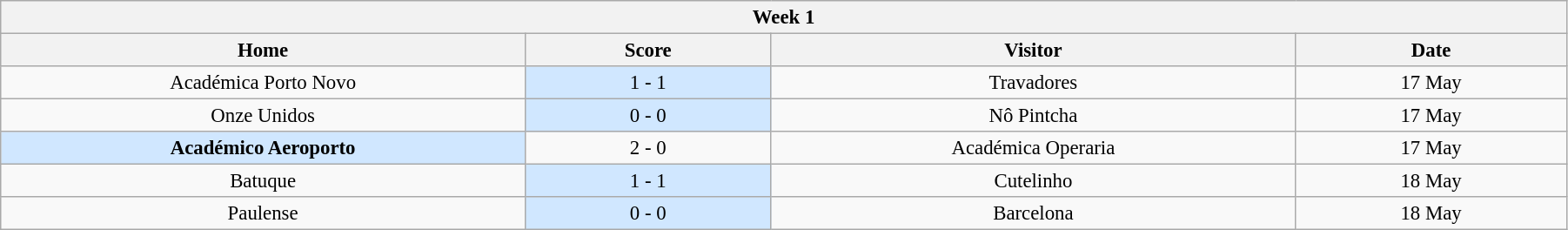<table class="wikitable" style="font-size:95%; text-align: center; width: 95%;">
<tr>
<th colspan="12" style="with: 100%;" align=center>Week 1</th>
</tr>
<tr>
<th width="200">Home</th>
<th width="90">Score</th>
<th width="200">Visitor</th>
<th width="100">Date</th>
</tr>
<tr align=center>
<td>Académica Porto Novo</td>
<td bgcolor=#D0E7FF>1 - 1</td>
<td>Travadores</td>
<td>17 May</td>
</tr>
<tr align=center>
<td>Onze Unidos</td>
<td bgcolor=#D0E7FF>0 - 0</td>
<td>Nô Pintcha</td>
<td>17 May</td>
</tr>
<tr align=center>
<td bgcolor=#D0E7FF><strong>Académico Aeroporto</strong></td>
<td>2 - 0</td>
<td>Académica Operaria</td>
<td>17 May</td>
</tr>
<tr align=center>
<td>Batuque</td>
<td bgcolor=#D0E7FF>1 - 1</td>
<td>Cutelinho</td>
<td>18 May</td>
</tr>
<tr align=center>
<td>Paulense</td>
<td bgcolor=#D0E7FF>0 - 0</td>
<td>Barcelona</td>
<td>18 May</td>
</tr>
</table>
